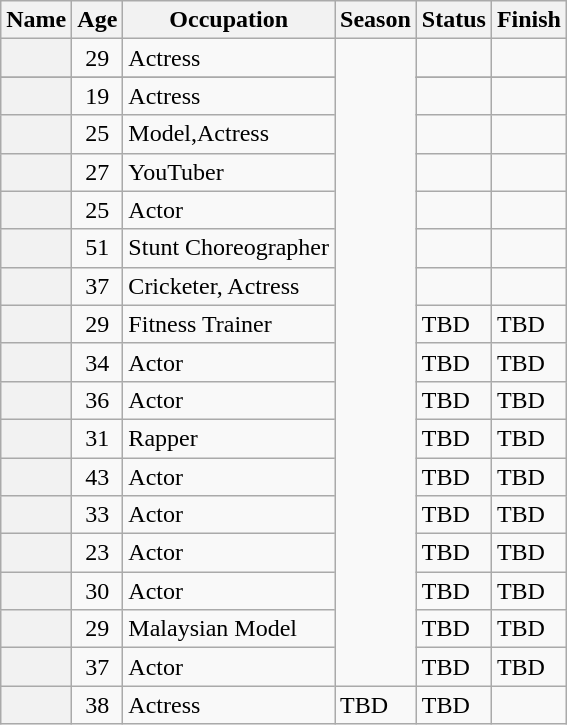<table class="wikitable plainrowheaders sortable">
<tr>
<th scope="col">Name</th>
<th scope="col">Age</th>
<th scope="col">Occupation</th>
<th scope="col">Season</th>
<th scope="col">Status</th>
<th scope="col">Finish</th>
</tr>
<tr>
<th scope="row"></th>
<td align="center">29</td>
<td>Actress</td>
<td rowspan="18"></td>
<td></td>
<td></td>
</tr>
<tr>
</tr>
<tr>
<th scope="row"></th>
<td align="center">19</td>
<td>Actress</td>
<td></td>
<td></td>
</tr>
<tr>
<th scope="row"></th>
<td align="center">25</td>
<td>Model,Actress</td>
<td></td>
<td></td>
</tr>
<tr>
<th scope="row"></th>
<td align="center">27</td>
<td>YouTuber</td>
<td></td>
<td></td>
</tr>
<tr>
<th scope="row"></th>
<td align="center">25</td>
<td>Actor</td>
<td></td>
<td></td>
</tr>
<tr>
<th scope="row"></th>
<td align="center">51</td>
<td>Stunt Choreographer</td>
<td></td>
<td></td>
</tr>
<tr>
<th scope="row"></th>
<td align="center">37</td>
<td>Cricketer, Actress</td>
<td></td>
<td></td>
</tr>
<tr>
<th scope="row"></th>
<td align="center">29</td>
<td>Fitness Trainer</td>
<td>TBD</td>
<td>TBD</td>
</tr>
<tr>
<th scope="row"></th>
<td align="center">34</td>
<td>Actor</td>
<td>TBD</td>
<td>TBD</td>
</tr>
<tr>
<th scope="row"></th>
<td align="center">36</td>
<td>Actor</td>
<td>TBD</td>
<td>TBD</td>
</tr>
<tr>
<th scope="row"></th>
<td align="center">31</td>
<td>Rapper</td>
<td>TBD</td>
<td>TBD</td>
</tr>
<tr>
<th scope="row"></th>
<td align="center">43</td>
<td>Actor</td>
<td>TBD</td>
<td>TBD</td>
</tr>
<tr>
<th scope="row"></th>
<td align="center">33</td>
<td>Actor</td>
<td>TBD</td>
<td>TBD</td>
</tr>
<tr>
<th scope="row"></th>
<td align="center">23</td>
<td>Actor</td>
<td>TBD</td>
<td>TBD</td>
</tr>
<tr>
<th scope="row"></th>
<td align="center">30</td>
<td>Actor</td>
<td>TBD</td>
<td>TBD</td>
</tr>
<tr>
<th scope="row"></th>
<td align="center">29</td>
<td>Malaysian Model</td>
<td>TBD</td>
<td>TBD</td>
</tr>
<tr>
<th scope="row"></th>
<td align="center">37</td>
<td>Actor</td>
<td>TBD</td>
<td>TBD</td>
</tr>
<tr>
<th scope="row"></th>
<td align="center">38</td>
<td>Actress</td>
<td>TBD</td>
<td>TBD</td>
</tr>
</table>
